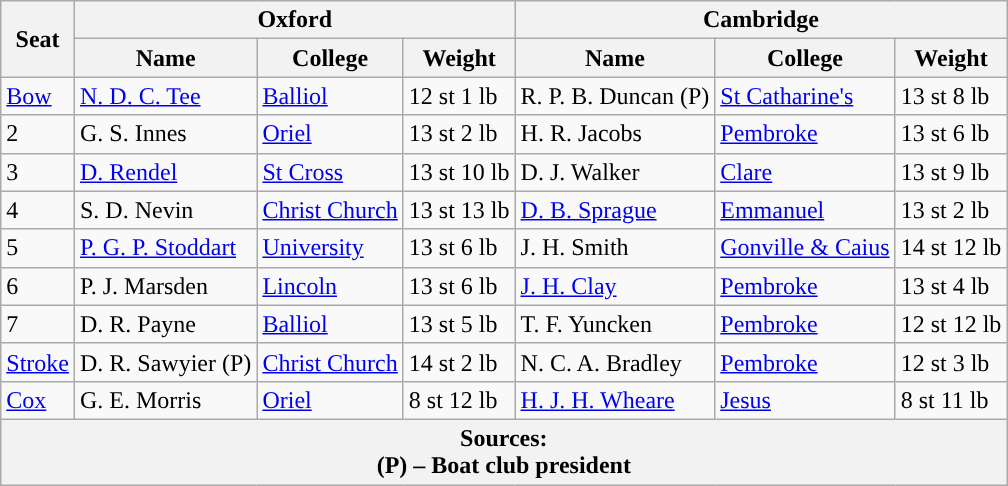<table class="wikitable">
<tr>
<th rowspan="2" scope="col">Seat</th>
<th colspan="3" scope="col">Oxford <br> </th>
<th colspan="3" scope="col">Cambridge <br> </th>
</tr>
<tr>
<th>Name</th>
<th>College</th>
<th>Weight</th>
<th>Name</th>
<th>College</th>
<th>Weight</th>
</tr>
<tr>
<td><a href='#'>Bow</a></td>
<td><a href='#'>N. D. C. Tee</a></td>
<td><a href='#'>Balliol</a></td>
<td>12 st 1 lb</td>
<td>R. P. B. Duncan (P)</td>
<td><a href='#'>St Catharine's</a></td>
<td>13 st 8 lb</td>
</tr>
<tr>
<td>2</td>
<td>G. S. Innes</td>
<td><a href='#'>Oriel</a></td>
<td>13 st 2 lb</td>
<td>H. R. Jacobs</td>
<td><a href='#'>Pembroke</a></td>
<td>13 st 6 lb</td>
</tr>
<tr>
<td>3</td>
<td><a href='#'>D. Rendel</a></td>
<td><a href='#'>St Cross</a></td>
<td>13 st 10 lb</td>
<td>D. J. Walker</td>
<td><a href='#'>Clare</a></td>
<td>13 st 9 lb</td>
</tr>
<tr>
<td>4</td>
<td>S. D. Nevin</td>
<td><a href='#'>Christ Church</a></td>
<td>13 st 13 lb</td>
<td><a href='#'>D. B. Sprague</a></td>
<td><a href='#'>Emmanuel</a></td>
<td>13 st 2 lb</td>
</tr>
<tr>
<td>5</td>
<td><a href='#'>P. G. P. Stoddart</a></td>
<td><a href='#'>University</a></td>
<td>13 st 6 lb</td>
<td>J. H. Smith</td>
<td><a href='#'>Gonville & Caius</a></td>
<td>14 st 12 lb</td>
</tr>
<tr>
<td>6</td>
<td>P. J. Marsden</td>
<td><a href='#'>Lincoln</a></td>
<td>13 st 6 lb</td>
<td><a href='#'>J. H. Clay</a></td>
<td><a href='#'>Pembroke</a></td>
<td>13 st 4 lb</td>
</tr>
<tr>
<td>7</td>
<td>D. R. Payne</td>
<td><a href='#'>Balliol</a></td>
<td>13 st 5 lb</td>
<td>T. F. Yuncken</td>
<td><a href='#'>Pembroke</a></td>
<td>12 st 12 lb</td>
</tr>
<tr>
<td><a href='#'>Stroke</a></td>
<td>D. R. Sawyier (P)</td>
<td><a href='#'>Christ Church</a></td>
<td>14 st 2 lb</td>
<td>N. C. A. Bradley</td>
<td><a href='#'>Pembroke</a></td>
<td>12 st 3 lb</td>
</tr>
<tr>
<td><a href='#'>Cox</a></td>
<td>G. E. Morris</td>
<td><a href='#'>Oriel</a></td>
<td>8 st 12 lb</td>
<td><a href='#'>H. J. H. Wheare</a></td>
<td><a href='#'>Jesus</a></td>
<td>8 st 11 lb</td>
</tr>
<tr>
<th colspan="7">Sources:<br>(P) – Boat club president</th>
</tr>
</table>
